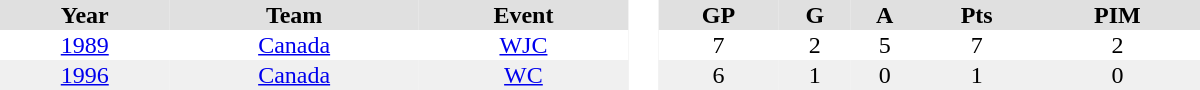<table border="0" cellpadding="1" cellspacing="0" style="text-align:center; width:50em">
<tr ALIGN="center" bgcolor="#e0e0e0">
<th>Year</th>
<th>Team</th>
<th>Event</th>
<th rowspan="99" bgcolor="#ffffff"> </th>
<th>GP</th>
<th>G</th>
<th>A</th>
<th>Pts</th>
<th>PIM</th>
</tr>
<tr>
<td><a href='#'>1989</a></td>
<td><a href='#'>Canada</a></td>
<td><a href='#'>WJC</a></td>
<td>7</td>
<td>2</td>
<td>5</td>
<td>7</td>
<td>2</td>
</tr>
<tr bgcolor="#f0f0f0">
<td><a href='#'>1996</a></td>
<td><a href='#'>Canada</a></td>
<td><a href='#'>WC</a></td>
<td>6</td>
<td>1</td>
<td>0</td>
<td>1</td>
<td>0</td>
</tr>
</table>
